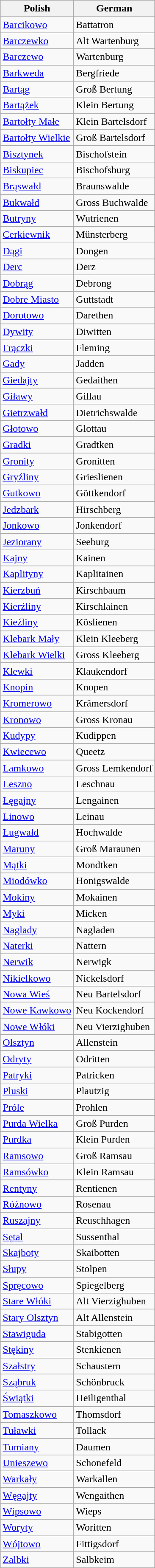<table class="wikitable sortable">
<tr>
<th>Polish</th>
<th>German</th>
</tr>
<tr>
<td><a href='#'>Barcikowo</a></td>
<td>Battatron</td>
</tr>
<tr>
<td><a href='#'>Barczewko</a></td>
<td>Alt Wartenburg</td>
</tr>
<tr>
<td><a href='#'>Barczewo</a></td>
<td>Wartenburg</td>
</tr>
<tr>
<td><a href='#'>Barkweda</a></td>
<td>Bergfriede</td>
</tr>
<tr>
<td><a href='#'>Bartąg</a></td>
<td>Groß Bertung</td>
</tr>
<tr>
<td><a href='#'>Bartążek</a></td>
<td>Klein Bertung</td>
</tr>
<tr>
<td><a href='#'>Bartołty Małe</a></td>
<td>Klein Bartelsdorf</td>
</tr>
<tr>
<td><a href='#'>Bartołty Wielkie</a></td>
<td>Groß Bartelsdorf</td>
</tr>
<tr>
<td><a href='#'>Bisztynek</a></td>
<td>Bischofstein</td>
</tr>
<tr>
<td><a href='#'>Biskupiec</a></td>
<td>Bischofsburg</td>
</tr>
<tr>
<td><a href='#'>Brąswałd</a></td>
<td>Braunswalde</td>
</tr>
<tr>
<td><a href='#'>Bukwałd</a></td>
<td>Gross Buchwalde</td>
</tr>
<tr>
<td><a href='#'>Butryny</a></td>
<td>Wutrienen</td>
</tr>
<tr>
<td><a href='#'>Cerkiewnik</a></td>
<td>Münsterberg</td>
</tr>
<tr>
<td><a href='#'>Dągi</a></td>
<td>Dongen</td>
</tr>
<tr>
<td><a href='#'>Derc</a></td>
<td>Derz</td>
</tr>
<tr>
<td><a href='#'>Dobrąg</a></td>
<td>Debrong</td>
</tr>
<tr>
<td><a href='#'>Dobre Miasto</a></td>
<td>Guttstadt</td>
</tr>
<tr>
<td><a href='#'>Dorotowo</a></td>
<td>Darethen</td>
</tr>
<tr>
<td><a href='#'>Dywity</a></td>
<td>Diwitten</td>
</tr>
<tr>
<td><a href='#'>Frączki</a></td>
<td>Fleming</td>
</tr>
<tr>
<td><a href='#'>Gady</a></td>
<td>Jadden</td>
</tr>
<tr>
<td><a href='#'>Giedajty</a></td>
<td>Gedaithen</td>
</tr>
<tr>
<td><a href='#'>Giławy</a></td>
<td>Gillau</td>
</tr>
<tr>
<td><a href='#'>Gietrzwałd</a></td>
<td>Dietrichswalde</td>
</tr>
<tr>
<td><a href='#'>Głotowo</a></td>
<td>Glottau</td>
</tr>
<tr>
<td><a href='#'>Gradki</a></td>
<td>Gradtken</td>
</tr>
<tr>
<td><a href='#'>Gronity</a></td>
<td>Gronitten</td>
</tr>
<tr>
<td><a href='#'>Gryźliny</a></td>
<td>Grieslienen</td>
</tr>
<tr>
<td><a href='#'>Gutkowo</a></td>
<td>Göttkendorf</td>
</tr>
<tr>
<td><a href='#'>Jedzbark</a></td>
<td>Hirschberg</td>
</tr>
<tr>
<td><a href='#'>Jonkowo</a></td>
<td>Jonkendorf</td>
</tr>
<tr>
<td><a href='#'>Jeziorany</a></td>
<td>Seeburg</td>
</tr>
<tr>
<td><a href='#'>Kajny</a></td>
<td>Kainen</td>
</tr>
<tr>
<td><a href='#'>Kaplityny</a></td>
<td>Kaplitainen</td>
</tr>
<tr>
<td><a href='#'>Kierzbuń</a></td>
<td>Kirschbaum</td>
</tr>
<tr>
<td><a href='#'>Kierźliny</a></td>
<td>Kirschlainen</td>
</tr>
<tr>
<td><a href='#'>Kieźliny</a></td>
<td>Köslienen</td>
</tr>
<tr>
<td><a href='#'>Klebark Mały</a></td>
<td>Klein Kleeberg</td>
</tr>
<tr>
<td><a href='#'>Klebark Wielki</a></td>
<td>Gross Kleeberg</td>
</tr>
<tr>
<td><a href='#'>Klewki</a></td>
<td>Klaukendorf</td>
</tr>
<tr>
<td><a href='#'>Knopin</a></td>
<td>Knopen</td>
</tr>
<tr>
<td><a href='#'>Kromerowo</a></td>
<td>Krämersdorf</td>
</tr>
<tr>
<td><a href='#'>Kronowo</a></td>
<td>Gross Kronau</td>
</tr>
<tr>
<td><a href='#'>Kudypy</a></td>
<td>Kudippen</td>
</tr>
<tr>
<td><a href='#'>Kwiecewo</a></td>
<td>Queetz</td>
</tr>
<tr>
<td><a href='#'>Lamkowo</a></td>
<td>Gross Lemkendorf</td>
</tr>
<tr>
<td><a href='#'>Leszno</a></td>
<td>Leschnau</td>
</tr>
<tr>
<td><a href='#'>Łęgajny</a></td>
<td>Lengainen</td>
</tr>
<tr>
<td><a href='#'>Linowo</a></td>
<td>Leinau</td>
</tr>
<tr>
<td><a href='#'>Ługwałd</a></td>
<td>Hochwalde</td>
</tr>
<tr>
<td><a href='#'>Maruny</a></td>
<td>Groß Maraunen</td>
</tr>
<tr>
<td><a href='#'>Mątki</a></td>
<td>Mondtken</td>
</tr>
<tr>
<td><a href='#'>Miodówko</a></td>
<td>Honigswalde</td>
</tr>
<tr>
<td><a href='#'>Mokiny</a></td>
<td>Mokainen</td>
</tr>
<tr>
<td><a href='#'>Myki</a></td>
<td>Micken</td>
</tr>
<tr>
<td><a href='#'>Naglady</a></td>
<td>Nagladen</td>
</tr>
<tr>
<td><a href='#'>Naterki</a></td>
<td>Nattern</td>
</tr>
<tr>
<td><a href='#'>Nerwik</a></td>
<td>Nerwigk</td>
</tr>
<tr>
<td><a href='#'>Nikielkowo</a></td>
<td>Nickelsdorf</td>
</tr>
<tr>
<td><a href='#'>Nowa Wieś</a></td>
<td>Neu Bartelsdorf</td>
</tr>
<tr>
<td><a href='#'>Nowe Kawkowo</a></td>
<td>Neu Kockendorf</td>
</tr>
<tr>
<td><a href='#'>Nowe Włóki</a></td>
<td>Neu Vierzighuben</td>
</tr>
<tr>
<td><a href='#'>Olsztyn</a></td>
<td>Allenstein</td>
</tr>
<tr>
<td><a href='#'>Odryty</a></td>
<td>Odritten</td>
</tr>
<tr>
<td><a href='#'>Patryki</a></td>
<td>Patricken</td>
</tr>
<tr>
<td><a href='#'>Pluski</a></td>
<td>Plautzig</td>
</tr>
<tr>
<td><a href='#'>Próle</a></td>
<td>Prohlen</td>
</tr>
<tr>
<td><a href='#'>Purda Wielka</a></td>
<td>Groß Purden</td>
</tr>
<tr>
<td><a href='#'>Purdka</a></td>
<td>Klein Purden</td>
</tr>
<tr>
<td><a href='#'>Ramsowo</a></td>
<td>Groß Ramsau</td>
</tr>
<tr>
<td><a href='#'>Ramsówko</a></td>
<td>Klein Ramsau</td>
</tr>
<tr>
<td><a href='#'>Rentyny</a></td>
<td>Rentienen</td>
</tr>
<tr>
<td><a href='#'>Różnowo</a></td>
<td>Rosenau</td>
</tr>
<tr>
<td><a href='#'>Ruszajny</a></td>
<td>Reuschhagen</td>
</tr>
<tr>
<td><a href='#'>Sętal</a></td>
<td>Sussenthal</td>
</tr>
<tr>
<td><a href='#'>Skajboty</a></td>
<td>Skaibotten</td>
</tr>
<tr>
<td><a href='#'>Słupy</a></td>
<td>Stolpen</td>
</tr>
<tr>
<td><a href='#'>Spręcowo</a></td>
<td>Spiegelberg</td>
</tr>
<tr>
<td><a href='#'>Stare Włóki</a></td>
<td>Alt Vierzighuben</td>
</tr>
<tr>
<td><a href='#'>Stary Olsztyn</a></td>
<td>Alt Allenstein</td>
</tr>
<tr>
<td><a href='#'>Stawiguda</a></td>
<td>Stabigotten</td>
</tr>
<tr>
<td><a href='#'>Stękiny</a></td>
<td>Stenkienen</td>
</tr>
<tr>
<td><a href='#'>Szałstry</a></td>
<td>Schaustern</td>
</tr>
<tr>
<td><a href='#'>Sząbruk</a></td>
<td>Schönbruck</td>
</tr>
<tr>
<td><a href='#'>Świątki</a></td>
<td>Heiligenthal</td>
</tr>
<tr>
<td><a href='#'>Tomaszkowo</a></td>
<td>Thomsdorf</td>
</tr>
<tr>
<td><a href='#'>Tuławki</a></td>
<td>Tollack</td>
</tr>
<tr>
<td><a href='#'>Tumiany</a></td>
<td>Daumen</td>
</tr>
<tr>
<td><a href='#'>Unieszewo</a></td>
<td>Schonefeld</td>
</tr>
<tr>
<td><a href='#'>Warkały</a></td>
<td>Warkallen</td>
</tr>
<tr>
<td><a href='#'>Węgajty</a></td>
<td>Wengaithen</td>
</tr>
<tr>
<td><a href='#'>Wipsowo</a></td>
<td>Wieps</td>
</tr>
<tr>
<td><a href='#'>Woryty</a></td>
<td>Woritten</td>
</tr>
<tr>
<td><a href='#'>Wójtowo</a></td>
<td>Fittigsdorf</td>
</tr>
<tr>
<td><a href='#'>Zalbki</a></td>
<td>Salbkeim</td>
</tr>
</table>
